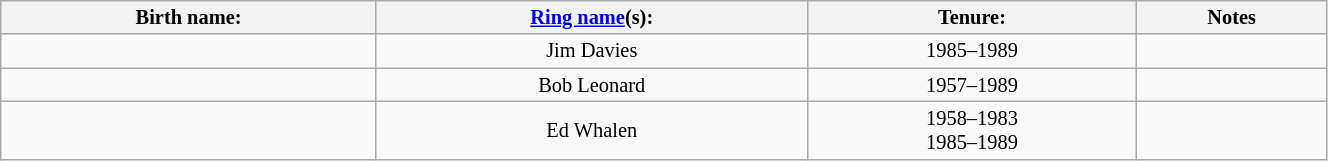<table class="sortable wikitable" style="font-size:85%; text-align:center; width:70%;">
<tr>
<th>Birth name:</th>
<th><a href='#'>Ring name</a>(s):</th>
<th>Tenure:</th>
<th>Notes</th>
</tr>
<tr>
<td></td>
<td>Jim Davies</td>
<td sort>1985–1989</td>
<td></td>
</tr>
<tr>
<td></td>
<td>Bob Leonard</td>
<td sort>1957–1989</td>
<td></td>
</tr>
<tr>
<td></td>
<td>Ed Whalen</td>
<td sort>1958–1983<br>1985–1989</td>
<td></td>
</tr>
</table>
